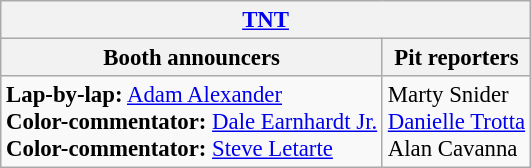<table class="wikitable" style="font-size: 95%">
<tr>
<th colspan="2"><a href='#'>TNT</a></th>
</tr>
<tr>
<th>Booth announcers</th>
<th>Pit reporters</th>
</tr>
<tr>
<td><strong>Lap-by-lap:</strong> <a href='#'>Adam Alexander</a><br><strong>Color-commentator:</strong> <a href='#'>Dale Earnhardt Jr.</a><br><strong>Color-commentator:</strong> <a href='#'>Steve Letarte</a></td>
<td>Marty Snider<br><a href='#'>Danielle Trotta</a><br>Alan Cavanna</td>
</tr>
</table>
